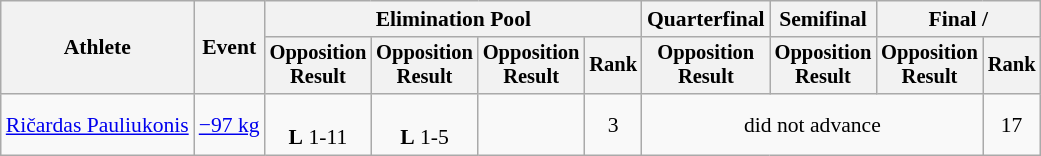<table class="wikitable" style="font-size:90%">
<tr>
<th rowspan="2">Athlete</th>
<th rowspan="2">Event</th>
<th colspan=4>Elimination Pool</th>
<th>Quarterfinal</th>
<th>Semifinal</th>
<th colspan=2>Final / </th>
</tr>
<tr style="font-size: 95%">
<th>Opposition<br>Result</th>
<th>Opposition<br>Result</th>
<th>Opposition<br>Result</th>
<th>Rank</th>
<th>Opposition<br>Result</th>
<th>Opposition<br>Result</th>
<th>Opposition<br>Result</th>
<th>Rank</th>
</tr>
<tr align=center>
<td align=left><a href='#'>Ričardas Pauliukonis</a></td>
<td align=left><a href='#'>−97 kg</a></td>
<td><br><strong>L</strong> 1-11</td>
<td><br><strong>L</strong> 1-5</td>
<td></td>
<td>3</td>
<td colspan=3>did not advance</td>
<td>17</td>
</tr>
</table>
